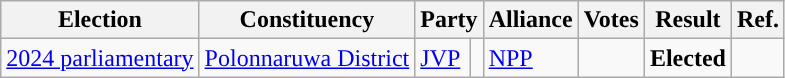<table class="wikitable" style="text-align:left;">
<tr>
<th scope=col>Election</th>
<th scope=col>Constituency</th>
<th scope=col colspan="2">Party</th>
<th scope=col>Alliance</th>
<th scope=col>Votes</th>
<th scope=col>Result</th>
<th scope=col>Ref.</th>
</tr>
<tr>
<td><a href='#'>2024 parliamentary</a></td>
<td><a href='#'>Polonnaruwa District</a></td>
<td><a href='#'>JVP</a></td>
<td rowspan="8" style="background:"></td>
<td><a href='#'>NPP</a></td>
<td align=right></td>
<td><strong>Elected</strong></td>
<td></td>
</tr>
</table>
